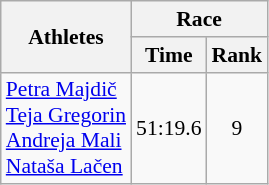<table class="wikitable" border="1" style="font-size:90%">
<tr>
<th rowspan=2>Athletes</th>
<th colspan=2>Race</th>
</tr>
<tr>
<th>Time</th>
<th>Rank</th>
</tr>
<tr>
<td><a href='#'>Petra Majdič</a><br><a href='#'>Teja Gregorin</a><br><a href='#'>Andreja Mali</a><br><a href='#'>Nataša Lačen</a></td>
<td align=center>51:19.6</td>
<td align=center>9</td>
</tr>
</table>
